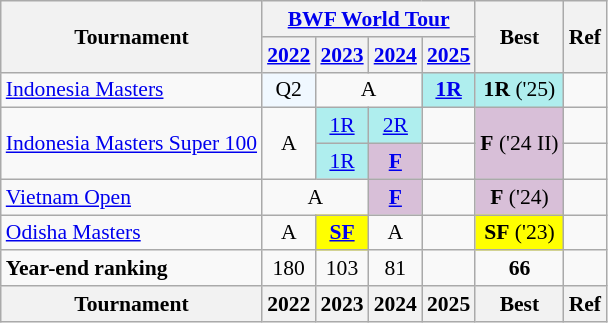<table style='font-size: 90%; text-align:center;' class='wikitable'>
<tr>
<th rowspan="2">Tournament</th>
<th colspan="4"><a href='#'>BWF World Tour</a></th>
<th rowspan="2">Best</th>
<th rowspan="2">Ref</th>
</tr>
<tr>
<th><a href='#'>2022</a></th>
<th><a href='#'>2023</a></th>
<th><a href='#'>2024</a></th>
<th><a href='#'>2025</a></th>
</tr>
<tr>
<td align=left><a href='#'>Indonesia Masters</a></td>
<td 2022; bgcolor=F0F8FF>Q2</td>
<td colspan="2">A</td>
<td bgcolor=AFEEEE><strong><a href='#'>1R</a></strong></td>
<td bgcolor=AFEEEE><strong>1R</strong> ('25)</td>
<td></td>
</tr>
<tr>
<td rowspan="2" align=left><a href='#'>Indonesia Masters Super 100</a></td>
<td rowspan="2">A</td>
<td bgcolor=AFEEEE><a href='#'>1R</a></td>
<td bgcolor=AFEEEE><a href='#'>2R</a></td>
<td></td>
<td rowspan="2" bgcolor=D8BFD8><strong>F</strong> ('24 II)</td>
<td></td>
</tr>
<tr>
<td bgcolor=AFEEEE><a href='#'>1R</a></td>
<td bgcolor=D8BFD8><strong><a href='#'>F</a></strong></td>
<td></td>
<td></td>
</tr>
<tr>
<td align=left><a href='#'>Vietnam Open</a></td>
<td colspan="2">A</td>
<td bgcolor=D8BFD8><strong><a href='#'>F</a></strong></td>
<td></td>
<td bgcolor=D8BFD8><strong>F</strong> ('24)</td>
<td></td>
</tr>
<tr>
<td align=left><a href='#'>Odisha Masters</a></td>
<td>A</td>
<td bgcolor=FFFF00><strong><a href='#'>SF</a></strong></td>
<td>A</td>
<td></td>
<td bgcolor=FFFF00><strong>SF</strong> ('23)</td>
<td></td>
</tr>
<tr>
<td align=left><strong>Year-end ranking</strong></td>
<td 2022;>180</td>
<td 2023;>103</td>
<td 2024;>81</td>
<td 2025;></td>
<td Best;><strong>66</strong></td>
<td></td>
</tr>
<tr>
<th>Tournament</th>
<th>2022</th>
<th>2023</th>
<th>2024</th>
<th>2025</th>
<th>Best</th>
<th>Ref</th>
</tr>
</table>
